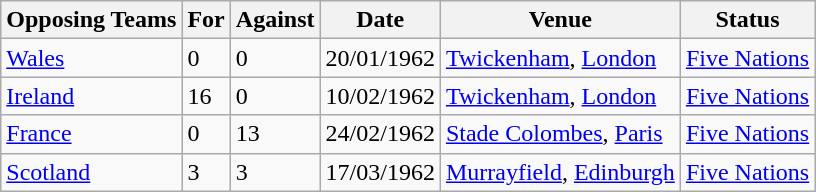<table class="wikitable">
<tr>
<th>Opposing Teams</th>
<th>For</th>
<th>Against</th>
<th>Date</th>
<th>Venue</th>
<th>Status</th>
</tr>
<tr>
<td><a href='#'>Wales</a></td>
<td>0</td>
<td>0</td>
<td>20/01/1962</td>
<td><a href='#'>Twickenham</a>, <a href='#'>London</a></td>
<td><a href='#'>Five Nations</a></td>
</tr>
<tr>
<td><a href='#'>Ireland</a></td>
<td>16</td>
<td>0</td>
<td>10/02/1962</td>
<td><a href='#'>Twickenham</a>, <a href='#'>London</a></td>
<td><a href='#'>Five Nations</a></td>
</tr>
<tr>
<td><a href='#'>France</a></td>
<td>0</td>
<td>13</td>
<td>24/02/1962</td>
<td><a href='#'>Stade Colombes</a>, <a href='#'>Paris</a></td>
<td><a href='#'>Five Nations</a></td>
</tr>
<tr>
<td><a href='#'>Scotland</a></td>
<td>3</td>
<td>3</td>
<td>17/03/1962</td>
<td><a href='#'>Murrayfield</a>, <a href='#'>Edinburgh</a></td>
<td><a href='#'>Five Nations</a></td>
</tr>
</table>
